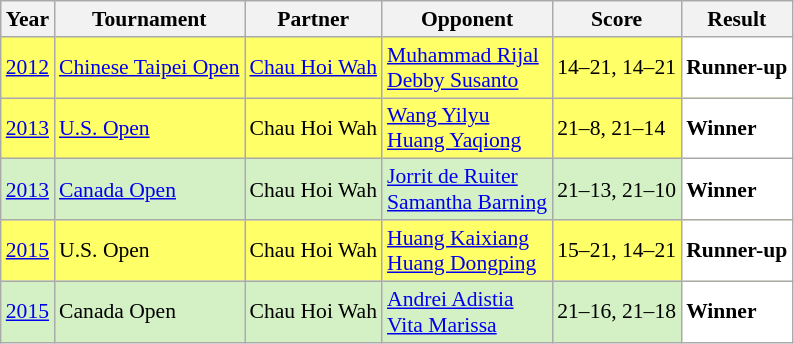<table class="sortable wikitable" style="font-size: 90%;">
<tr>
<th>Year</th>
<th>Tournament</th>
<th>Partner</th>
<th>Opponent</th>
<th>Score</th>
<th>Result</th>
</tr>
<tr style="background:#FFFF67">
<td align="center"><a href='#'>2012</a></td>
<td align="left"><a href='#'>Chinese Taipei Open</a></td>
<td align="left"> <a href='#'>Chau Hoi Wah</a></td>
<td align="left"> <a href='#'>Muhammad Rijal</a><br> <a href='#'>Debby Susanto</a></td>
<td align="left">14–21, 14–21</td>
<td style="text-align:left; background:white"> <strong>Runner-up</strong></td>
</tr>
<tr style="background:#FFFF67">
<td align="center"><a href='#'>2013</a></td>
<td align="left"><a href='#'>U.S. Open</a></td>
<td align="left"> Chau Hoi Wah</td>
<td align="left"> <a href='#'>Wang Yilyu</a><br> <a href='#'>Huang Yaqiong</a></td>
<td align="left">21–8, 21–14</td>
<td style="text-align:left; background:white"> <strong>Winner</strong></td>
</tr>
<tr style="background:#D4F1C5">
<td align="center"><a href='#'>2013</a></td>
<td align="left"><a href='#'>Canada Open</a></td>
<td align="left"> Chau Hoi Wah</td>
<td align="left"> <a href='#'>Jorrit de Ruiter</a><br> <a href='#'>Samantha Barning</a></td>
<td align="left">21–13, 21–10</td>
<td style="text-align:left; background:white"> <strong>Winner</strong></td>
</tr>
<tr style="background:#FFFF67">
<td align="center"><a href='#'>2015</a></td>
<td align="left">U.S. Open</td>
<td align="left"> Chau Hoi Wah</td>
<td align="left"> <a href='#'>Huang Kaixiang</a><br> <a href='#'>Huang Dongping</a></td>
<td align="left">15–21, 14–21</td>
<td style="text-align:left; background:white"> <strong>Runner-up</strong></td>
</tr>
<tr style="background:#D4F1C5">
<td align="center"><a href='#'>2015</a></td>
<td align="left">Canada Open</td>
<td align="left"> Chau Hoi Wah</td>
<td align="left"> <a href='#'>Andrei Adistia</a><br> <a href='#'>Vita Marissa</a></td>
<td align="left">21–16, 21–18</td>
<td style="text-align:left; background:white"> <strong>Winner</strong></td>
</tr>
</table>
